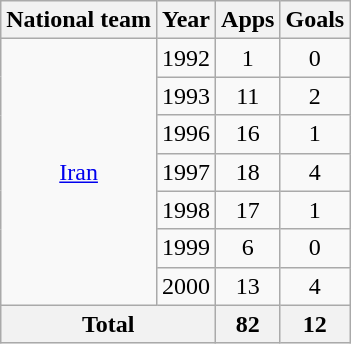<table class="wikitable" style="text-align:center">
<tr>
<th>National team</th>
<th>Year</th>
<th>Apps</th>
<th>Goals</th>
</tr>
<tr>
<td rowspan="7"><a href='#'>Iran</a></td>
<td>1992</td>
<td>1</td>
<td>0</td>
</tr>
<tr>
<td>1993</td>
<td>11</td>
<td>2</td>
</tr>
<tr>
<td>1996</td>
<td>16</td>
<td>1</td>
</tr>
<tr>
<td>1997</td>
<td>18</td>
<td>4</td>
</tr>
<tr>
<td>1998</td>
<td>17</td>
<td>1</td>
</tr>
<tr>
<td>1999</td>
<td>6</td>
<td>0</td>
</tr>
<tr>
<td>2000</td>
<td>13</td>
<td>4</td>
</tr>
<tr>
<th colspan="2">Total</th>
<th>82</th>
<th>12</th>
</tr>
</table>
